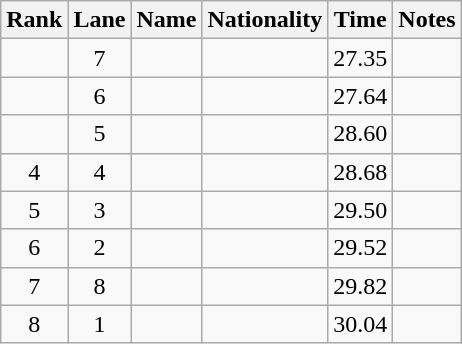<table class="wikitable sortable" style="text-align:center">
<tr>
<th>Rank</th>
<th>Lane</th>
<th>Name</th>
<th>Nationality</th>
<th>Time</th>
<th>Notes</th>
</tr>
<tr>
<td></td>
<td>7</td>
<td align=left></td>
<td align=left></td>
<td>27.35</td>
<td><strong></strong></td>
</tr>
<tr>
<td></td>
<td>6</td>
<td align=left></td>
<td align=left></td>
<td>27.64</td>
<td></td>
</tr>
<tr>
<td></td>
<td>5</td>
<td align=left></td>
<td align=left></td>
<td>28.60</td>
<td></td>
</tr>
<tr>
<td>4</td>
<td>4</td>
<td align=left></td>
<td align=left></td>
<td>28.68</td>
<td></td>
</tr>
<tr>
<td>5</td>
<td>3</td>
<td align=left></td>
<td align=left></td>
<td>29.50</td>
<td></td>
</tr>
<tr>
<td>6</td>
<td>2</td>
<td align=left></td>
<td align=left></td>
<td>29.52</td>
<td></td>
</tr>
<tr>
<td>7</td>
<td>8</td>
<td align=left></td>
<td align=left></td>
<td>29.82</td>
<td></td>
</tr>
<tr>
<td>8</td>
<td>1</td>
<td align=left></td>
<td align=left></td>
<td>30.04</td>
<td></td>
</tr>
</table>
